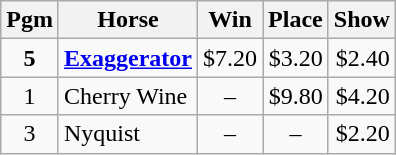<table class="wikitable sortable">
<tr>
<th>Pgm</th>
<th>Horse</th>
<th>Win</th>
<th>Place</th>
<th>Show</th>
</tr>
<tr>
<td style="text-align: center;"><strong>5</strong></td>
<td><strong><a href='#'>Exaggerator</a></strong></td>
<td style="text-align: right;">$7.20</td>
<td style="text-align: right;">$3.20</td>
<td style="text-align: right;">$2.40</td>
</tr>
<tr>
<td style="text-align: center;">1</td>
<td>Cherry Wine</td>
<td style="text-align: center;">–</td>
<td style="text-align: right;">$9.80</td>
<td style="text-align: right;">$4.20</td>
</tr>
<tr>
<td style="text-align: center;">3</td>
<td>Nyquist</td>
<td style="text-align: center;">–</td>
<td style="text-align: center;">–</td>
<td style="text-align: right;">$2.20</td>
</tr>
</table>
